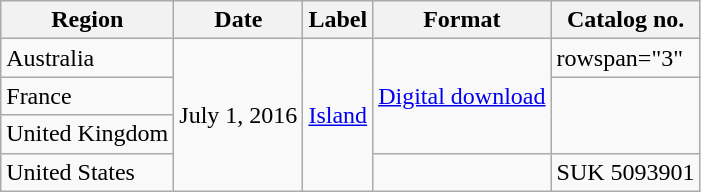<table class=wikitable>
<tr>
<th>Region</th>
<th>Date</th>
<th>Label</th>
<th>Format</th>
<th>Catalog no.</th>
</tr>
<tr>
<td>Australia</td>
<td rowspan="4">July 1, 2016</td>
<td rowspan="4"><a href='#'>Island</a></td>
<td rowspan="3"><a href='#'>Digital download</a></td>
<td>rowspan="3" </td>
</tr>
<tr>
<td>France</td>
</tr>
<tr>
<td>United Kingdom</td>
</tr>
<tr>
<td>United States</td>
<td></td>
<td>SUK 5093901 </td>
</tr>
</table>
